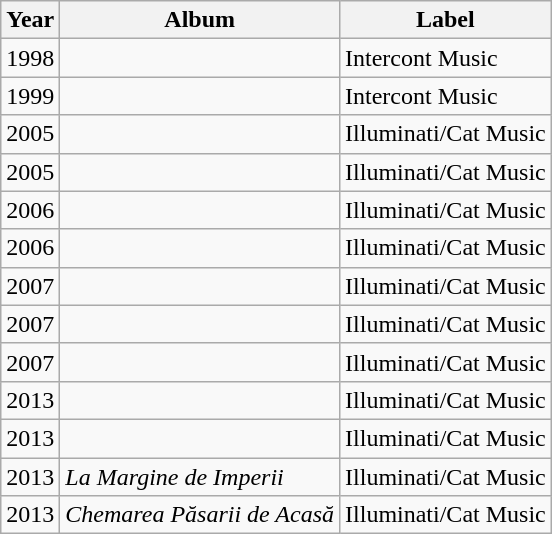<table class="wikitable">
<tr>
<th>Year</th>
<th>Album</th>
<th>Label</th>
</tr>
<tr>
<td>1998</td>
<td><em></em></td>
<td>Intercont Music</td>
</tr>
<tr>
<td>1999</td>
<td><em></em></td>
<td>Intercont Music</td>
</tr>
<tr>
<td>2005</td>
<td><em></em></td>
<td>Illuminati/Cat Music</td>
</tr>
<tr>
<td>2005</td>
<td><em></em></td>
<td>Illuminati/Cat Music</td>
</tr>
<tr>
<td>2006</td>
<td><em></em></td>
<td>Illuminati/Cat Music</td>
</tr>
<tr>
<td>2006</td>
<td><em></em></td>
<td>Illuminati/Cat Music</td>
</tr>
<tr>
<td>2007</td>
<td><em></em></td>
<td>Illuminati/Cat Music</td>
</tr>
<tr>
<td>2007</td>
<td><em></em></td>
<td>Illuminati/Cat Music</td>
</tr>
<tr>
<td>2007</td>
<td><em></em></td>
<td>Illuminati/Cat Music</td>
</tr>
<tr>
<td>2013</td>
<td><em></em></td>
<td>Illuminati/Cat Music</td>
</tr>
<tr>
<td>2013</td>
<td><em></em></td>
<td>Illuminati/Cat Music</td>
</tr>
<tr>
<td>2013</td>
<td><em>La Margine de Imperii</em></td>
<td>Illuminati/Cat Music</td>
</tr>
<tr>
<td>2013</td>
<td><em>Chemarea Păsarii de Acasă</em></td>
<td>Illuminati/Cat Music</td>
</tr>
</table>
